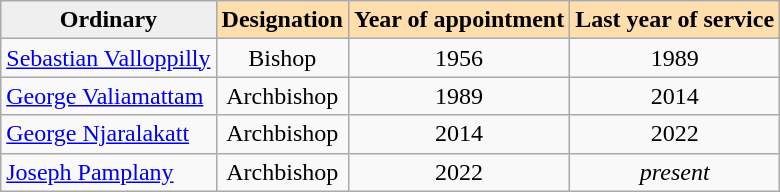<table class="wikitable">
<tr>
<th style="background: #efefef;">Ordinary</th>
<th style="background: #ffdead;">Designation</th>
<th style="background: #ffdead;">Year of appointment</th>
<th style="background: #ffdead;">Last year of service</th>
</tr>
<tr>
<td><a href='#'>Sebastian Valloppilly</a></td>
<td align="center">Bishop</td>
<td align="center">1956</td>
<td align="center">1989</td>
</tr>
<tr>
<td><a href='#'>George Valiamattam</a></td>
<td align="center">Archbishop</td>
<td align="center">1989</td>
<td align="center">2014</td>
</tr>
<tr>
<td><a href='#'>George Njaralakatt</a></td>
<td align="center">Archbishop</td>
<td align="center">2014</td>
<td align="center">2022</td>
</tr>
<tr>
<td><a href='#'>Joseph Pamplany</a></td>
<td align="center">Archbishop</td>
<td align="center">2022</td>
<td align="center"><em>present</em></td>
</tr>
</table>
